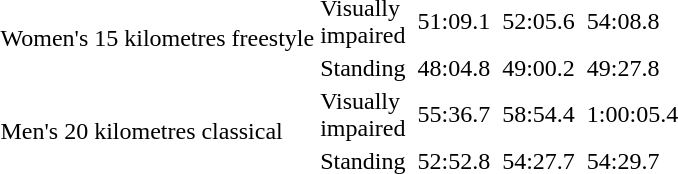<table>
<tr>
<td rowspan="2">Women's 15 kilometres freestyle<br></td>
<td>Visually<br>impaired</td>
<td></td>
<td>51:09.1</td>
<td></td>
<td>52:05.6</td>
<td></td>
<td>54:08.8</td>
</tr>
<tr>
<td>Standing</td>
<td></td>
<td>48:04.8</td>
<td></td>
<td>49:00.2</td>
<td></td>
<td>49:27.8</td>
</tr>
<tr>
<td rowspan="2">Men's 20 kilometres classical<br></td>
<td>Visually<br>impaired</td>
<td></td>
<td>55:36.7</td>
<td></td>
<td>58:54.4</td>
<td></td>
<td>1:00:05.4</td>
</tr>
<tr>
<td>Standing</td>
<td></td>
<td>52:52.8</td>
<td></td>
<td>54:27.7</td>
<td></td>
<td>54:29.7</td>
</tr>
</table>
